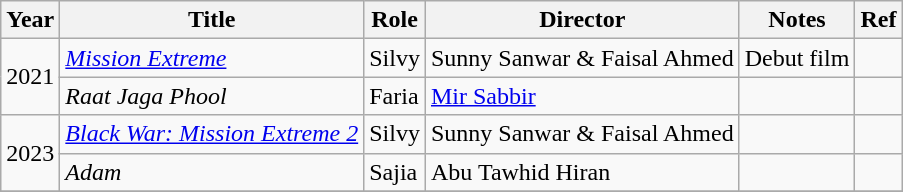<table class="wikitable sortable">
<tr>
<th>Year</th>
<th>Title</th>
<th>Role</th>
<th>Director</th>
<th>Notes</th>
<th>Ref</th>
</tr>
<tr>
<td rowspan="2">2021</td>
<td><em><a href='#'>Mission Extreme</a></em></td>
<td>Silvy</td>
<td>Sunny Sanwar & Faisal Ahmed</td>
<td>Debut film</td>
<td></td>
</tr>
<tr>
<td><em>Raat Jaga Phool</em></td>
<td>Faria</td>
<td><a href='#'>Mir Sabbir</a></td>
<td></td>
<td></td>
</tr>
<tr>
<td rowspan="2">2023</td>
<td><em><a href='#'>Black War: Mission Extreme 2</a></em></td>
<td>Silvy</td>
<td>Sunny Sanwar & Faisal Ahmed</td>
<td></td>
<td></td>
</tr>
<tr>
<td><em>Adam</em></td>
<td>Sajia</td>
<td>Abu Tawhid Hiran</td>
<td></td>
<td></td>
</tr>
<tr>
</tr>
</table>
